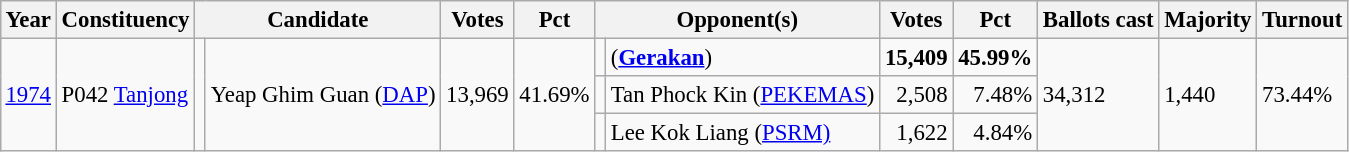<table class="wikitable" style="margin:0.5em ; font-size:95%">
<tr>
<th>Year</th>
<th>Constituency</th>
<th colspan=2>Candidate</th>
<th>Votes</th>
<th>Pct</th>
<th colspan=2>Opponent(s)</th>
<th>Votes</th>
<th>Pct</th>
<th>Ballots cast</th>
<th>Majority</th>
<th>Turnout</th>
</tr>
<tr>
<td rowspan=3><a href='#'>1974</a></td>
<td rowspan=3>P042 <a href='#'>Tanjong</a></td>
<td rowspan=3 ></td>
<td rowspan=3>Yeap Ghim Guan (<a href='#'>DAP</a>)</td>
<td rowspan=3 align=right>13,969</td>
<td rowspan=3>41.69%</td>
<td></td>
<td> (<a href='#'><strong>Gerakan</strong></a>)</td>
<td align=right><strong>15,409</strong></td>
<td><strong>45.99%</strong></td>
<td rowspan=3>34,312</td>
<td rowspan=3>1,440</td>
<td rowspan=3>73.44%</td>
</tr>
<tr>
<td></td>
<td>Tan Phock Kin (<a href='#'>PEKEMAS</a>)</td>
<td align=right>2,508</td>
<td align=right>7.48%</td>
</tr>
<tr>
<td bgcolor=></td>
<td>Lee Kok Liang (<a href='#'>PSRM)</a></td>
<td align=right>1,622</td>
<td align=right>4.84%</td>
</tr>
</table>
